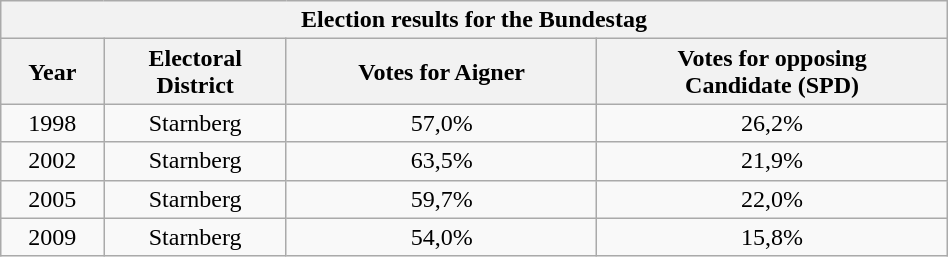<table class="wikitable" style="width:50%; text-align: center;">
<tr>
<th colspan="5">Election results for the Bundestag</th>
</tr>
<tr>
<th>Year</th>
<th>Electoral<br>District</th>
<th>Votes for Aigner</th>
<th>Votes for opposing<br>Candidate (SPD)</th>
</tr>
<tr>
<td>1998</td>
<td>Starnberg</td>
<td>57,0%</td>
<td>26,2%</td>
</tr>
<tr>
<td>2002</td>
<td>Starnberg</td>
<td>63,5%</td>
<td>21,9%</td>
</tr>
<tr>
<td>2005</td>
<td>Starnberg</td>
<td>59,7%</td>
<td>22,0%</td>
</tr>
<tr>
<td>2009</td>
<td>Starnberg</td>
<td>54,0%</td>
<td>15,8%</td>
</tr>
</table>
